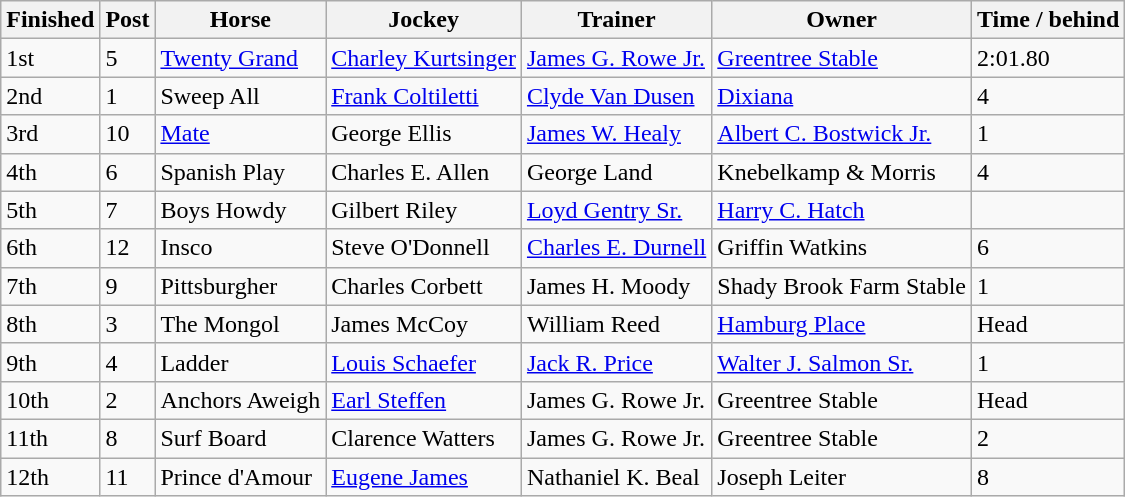<table class="wikitable">
<tr>
<th>Finished</th>
<th>Post</th>
<th>Horse</th>
<th>Jockey</th>
<th>Trainer</th>
<th>Owner</th>
<th>Time / behind</th>
</tr>
<tr>
<td>1st</td>
<td>5</td>
<td><a href='#'>Twenty Grand</a></td>
<td><a href='#'>Charley Kurtsinger</a></td>
<td><a href='#'>James G. Rowe Jr.</a></td>
<td><a href='#'>Greentree Stable</a></td>
<td>2:01.80</td>
</tr>
<tr>
<td>2nd</td>
<td>1</td>
<td>Sweep All</td>
<td><a href='#'>Frank Coltiletti</a></td>
<td><a href='#'>Clyde Van Dusen</a></td>
<td><a href='#'>Dixiana</a></td>
<td>4</td>
</tr>
<tr>
<td>3rd</td>
<td>10</td>
<td><a href='#'>Mate</a></td>
<td>George Ellis</td>
<td><a href='#'>James W. Healy</a></td>
<td><a href='#'>Albert C. Bostwick Jr.</a></td>
<td>1</td>
</tr>
<tr>
<td>4th</td>
<td>6</td>
<td>Spanish Play</td>
<td>Charles E. Allen</td>
<td>George Land</td>
<td>Knebelkamp & Morris</td>
<td>4</td>
</tr>
<tr>
<td>5th</td>
<td>7</td>
<td>Boys Howdy</td>
<td>Gilbert Riley</td>
<td><a href='#'>Loyd Gentry Sr.</a></td>
<td><a href='#'>Harry C. Hatch</a></td>
<td></td>
</tr>
<tr>
<td>6th</td>
<td>12</td>
<td>Insco</td>
<td>Steve O'Donnell</td>
<td><a href='#'>Charles E. Durnell</a></td>
<td>Griffin Watkins</td>
<td>6</td>
</tr>
<tr>
<td>7th</td>
<td>9</td>
<td>Pittsburgher</td>
<td>Charles Corbett</td>
<td>James H. Moody</td>
<td>Shady Brook Farm Stable</td>
<td>1</td>
</tr>
<tr>
<td>8th</td>
<td>3</td>
<td>The Mongol</td>
<td>James McCoy</td>
<td>William Reed</td>
<td><a href='#'>Hamburg Place</a></td>
<td>Head</td>
</tr>
<tr>
<td>9th</td>
<td>4</td>
<td>Ladder</td>
<td><a href='#'>Louis Schaefer</a></td>
<td><a href='#'>Jack R. Price</a></td>
<td><a href='#'>Walter J. Salmon Sr.</a></td>
<td>1</td>
</tr>
<tr>
<td>10th</td>
<td>2</td>
<td>Anchors Aweigh</td>
<td><a href='#'>Earl Steffen</a></td>
<td>James G. Rowe Jr.</td>
<td>Greentree Stable</td>
<td>Head</td>
</tr>
<tr>
<td>11th</td>
<td>8</td>
<td>Surf Board</td>
<td>Clarence Watters</td>
<td>James G. Rowe Jr.</td>
<td>Greentree Stable</td>
<td>2</td>
</tr>
<tr>
<td>12th</td>
<td>11</td>
<td>Prince d'Amour</td>
<td><a href='#'>Eugene James</a></td>
<td>Nathaniel K. Beal</td>
<td>Joseph Leiter</td>
<td>8</td>
</tr>
</table>
